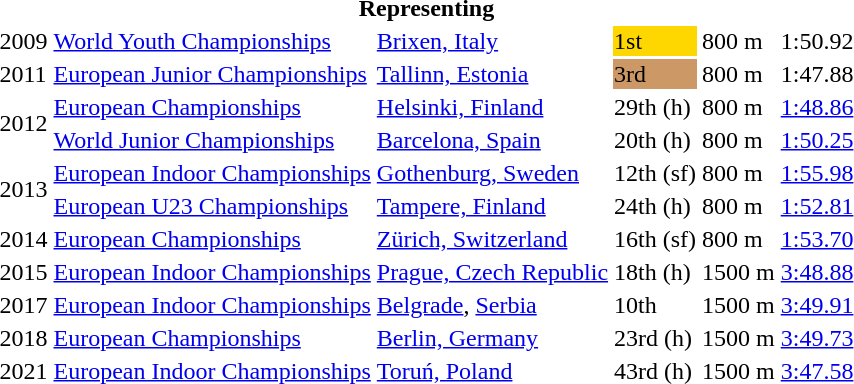<table>
<tr>
<th colspan="6">Representing </th>
</tr>
<tr>
<td>2009</td>
<td><a href='#'>World Youth Championships</a></td>
<td><a href='#'>Brixen, Italy</a></td>
<td bgcolor=gold>1st</td>
<td>800 m</td>
<td>1:50.92</td>
</tr>
<tr>
<td>2011</td>
<td><a href='#'>European Junior Championships</a></td>
<td><a href='#'>Tallinn, Estonia</a></td>
<td bgcolor=cc9966>3rd</td>
<td>800 m</td>
<td>1:47.88</td>
</tr>
<tr>
<td rowspan=2>2012</td>
<td><a href='#'>European Championships</a></td>
<td><a href='#'>Helsinki, Finland</a></td>
<td>29th (h)</td>
<td>800 m</td>
<td><a href='#'>1:48.86</a></td>
</tr>
<tr>
<td><a href='#'>World Junior Championships</a></td>
<td><a href='#'>Barcelona, Spain</a></td>
<td>20th (h)</td>
<td>800 m</td>
<td><a href='#'>1:50.25</a></td>
</tr>
<tr>
<td rowspan=2>2013</td>
<td><a href='#'>European Indoor Championships</a></td>
<td><a href='#'>Gothenburg, Sweden</a></td>
<td>12th (sf)</td>
<td>800 m</td>
<td><a href='#'>1:55.98</a></td>
</tr>
<tr>
<td><a href='#'>European U23 Championships</a></td>
<td><a href='#'>Tampere, Finland</a></td>
<td>24th (h)</td>
<td>800 m</td>
<td><a href='#'>1:52.81</a></td>
</tr>
<tr>
<td>2014</td>
<td><a href='#'>European Championships</a></td>
<td><a href='#'>Zürich, Switzerland</a></td>
<td>16th (sf)</td>
<td>800 m</td>
<td><a href='#'>1:53.70</a></td>
</tr>
<tr>
<td>2015</td>
<td><a href='#'>European Indoor Championships</a></td>
<td><a href='#'>Prague, Czech Republic</a></td>
<td>18th (h)</td>
<td>1500 m</td>
<td><a href='#'>3:48.88</a></td>
</tr>
<tr>
<td>2017</td>
<td><a href='#'>European Indoor Championships</a></td>
<td><a href='#'>Belgrade</a>, <a href='#'>Serbia</a></td>
<td>10th</td>
<td>1500 m</td>
<td><a href='#'>3:49.91</a></td>
</tr>
<tr>
<td>2018</td>
<td><a href='#'>European Championships</a></td>
<td><a href='#'>Berlin, Germany</a></td>
<td>23rd (h)</td>
<td>1500 m</td>
<td><a href='#'>3:49.73</a></td>
</tr>
<tr>
<td>2021</td>
<td><a href='#'>European Indoor Championships</a></td>
<td><a href='#'>Toruń, Poland</a></td>
<td>43rd (h)</td>
<td>1500 m</td>
<td><a href='#'>3:47.58</a></td>
</tr>
</table>
